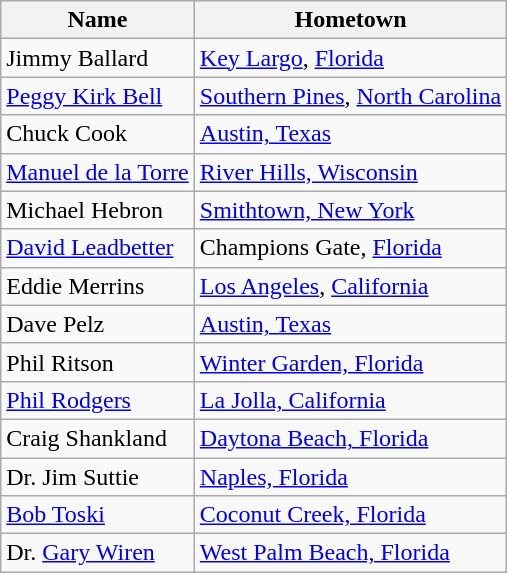<table class="wikitable">
<tr>
<th>Name</th>
<th>Hometown</th>
</tr>
<tr>
<td>Jimmy Ballard</td>
<td><a href='#'>Key Largo</a>, <a href='#'>Florida</a></td>
</tr>
<tr>
<td><a href='#'>Peggy Kirk Bell</a></td>
<td><a href='#'>Southern Pines</a>, <a href='#'>North Carolina</a></td>
</tr>
<tr>
<td>Chuck Cook</td>
<td><a href='#'>Austin, Texas</a></td>
</tr>
<tr>
<td><a href='#'>Manuel de la Torre</a></td>
<td><a href='#'>River Hills, Wisconsin</a></td>
</tr>
<tr>
<td>Michael Hebron</td>
<td><a href='#'>Smithtown, New York</a></td>
</tr>
<tr>
<td><a href='#'>David Leadbetter</a></td>
<td>Champions Gate, <a href='#'>Florida</a></td>
</tr>
<tr>
<td>Eddie Merrins</td>
<td><a href='#'>Los Angeles</a>, <a href='#'>California</a></td>
</tr>
<tr>
<td>Dave Pelz</td>
<td><a href='#'>Austin, Texas</a></td>
</tr>
<tr>
<td>Phil Ritson</td>
<td><a href='#'>Winter Garden, Florida</a></td>
</tr>
<tr>
<td><a href='#'>Phil Rodgers</a></td>
<td><a href='#'>La Jolla, California</a></td>
</tr>
<tr>
<td>Craig Shankland</td>
<td><a href='#'>Daytona Beach, Florida</a></td>
</tr>
<tr>
<td>Dr. Jim Suttie</td>
<td><a href='#'>Naples, Florida</a></td>
</tr>
<tr>
<td><a href='#'>Bob Toski</a></td>
<td><a href='#'>Coconut Creek, Florida</a></td>
</tr>
<tr>
<td>Dr. <a href='#'>Gary Wiren</a></td>
<td><a href='#'>West Palm Beach, Florida</a></td>
</tr>
</table>
